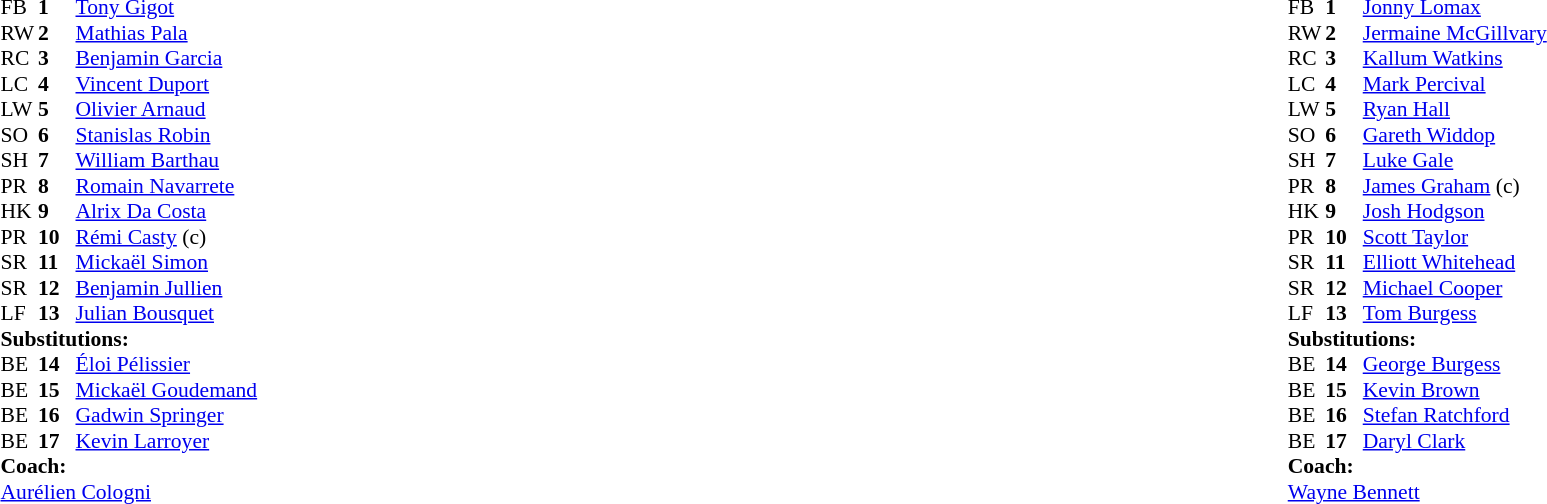<table width="100%">
<tr>
<td valign="top" width="50%"><br><table style="font-size: 90%" cellspacing="0" cellpadding="0">
<tr>
<th width="25"></th>
<th width="25"></th>
</tr>
<tr>
<td>FB</td>
<td><strong>1</strong></td>
<td> <a href='#'>Tony Gigot</a></td>
</tr>
<tr>
<td>RW</td>
<td><strong>2</strong></td>
<td> <a href='#'>Mathias Pala</a></td>
</tr>
<tr>
<td>RC</td>
<td><strong>3</strong></td>
<td> <a href='#'>Benjamin Garcia</a></td>
</tr>
<tr>
<td>LC</td>
<td><strong>4</strong></td>
<td> <a href='#'>Vincent Duport</a></td>
</tr>
<tr>
<td>LW</td>
<td><strong>5</strong></td>
<td> <a href='#'>Olivier Arnaud</a></td>
</tr>
<tr>
<td>SO</td>
<td><strong>6</strong></td>
<td> <a href='#'>Stanislas Robin</a></td>
</tr>
<tr>
<td>SH</td>
<td><strong>7</strong></td>
<td> <a href='#'>William Barthau</a></td>
</tr>
<tr>
<td>PR</td>
<td><strong>8</strong></td>
<td> <a href='#'>Romain Navarrete</a></td>
</tr>
<tr>
<td>HK</td>
<td><strong>9</strong></td>
<td> <a href='#'>Alrix Da Costa</a></td>
</tr>
<tr>
<td>PR</td>
<td><strong>10</strong></td>
<td> <a href='#'>Rémi Casty</a> (c)</td>
</tr>
<tr>
<td>SR</td>
<td><strong>11</strong></td>
<td> <a href='#'>Mickaël Simon</a></td>
</tr>
<tr>
<td>SR</td>
<td><strong>12</strong></td>
<td> <a href='#'>Benjamin Jullien</a></td>
</tr>
<tr>
<td>LF</td>
<td><strong>13</strong></td>
<td> <a href='#'>Julian Bousquet</a></td>
</tr>
<tr>
<td colspan=3><strong>Substitutions:</strong></td>
</tr>
<tr>
<td>BE</td>
<td><strong>14</strong></td>
<td> <a href='#'>Éloi Pélissier</a></td>
</tr>
<tr>
<td>BE</td>
<td><strong>15</strong></td>
<td> <a href='#'>Mickaël Goudemand</a></td>
</tr>
<tr>
<td>BE</td>
<td><strong>16</strong></td>
<td> <a href='#'>Gadwin Springer</a></td>
</tr>
<tr>
<td>BE</td>
<td><strong>17</strong></td>
<td> <a href='#'>Kevin Larroyer</a></td>
</tr>
<tr>
<td colspan=3><strong>Coach:</strong></td>
</tr>
<tr>
<td colspan="4"> <a href='#'>Aurélien Cologni</a></td>
</tr>
</table>
</td>
<td valign="top" width="50%"><br><table style="font-size: 90%" cellspacing="0" cellpadding="0" align="center">
<tr>
<th width="25"></th>
<th width="25"></th>
</tr>
<tr>
<td>FB</td>
<td><strong>1</strong></td>
<td> <a href='#'>Jonny Lomax</a></td>
</tr>
<tr>
<td>RW</td>
<td><strong>2</strong></td>
<td> <a href='#'>Jermaine McGillvary</a></td>
</tr>
<tr>
<td>RC</td>
<td><strong>3</strong></td>
<td> <a href='#'>Kallum Watkins</a></td>
</tr>
<tr>
<td>LC</td>
<td><strong>4</strong></td>
<td> <a href='#'>Mark Percival</a></td>
</tr>
<tr>
<td>LW</td>
<td><strong>5</strong></td>
<td> <a href='#'>Ryan Hall</a></td>
</tr>
<tr>
<td>SO</td>
<td><strong>6</strong></td>
<td> <a href='#'>Gareth Widdop</a></td>
</tr>
<tr>
<td>SH</td>
<td><strong>7</strong></td>
<td> <a href='#'>Luke Gale</a></td>
</tr>
<tr>
<td>PR</td>
<td><strong>8</strong></td>
<td> <a href='#'>James Graham</a>  (c)</td>
</tr>
<tr>
<td>HK</td>
<td><strong>9</strong></td>
<td> <a href='#'>Josh Hodgson</a></td>
</tr>
<tr>
<td>PR</td>
<td><strong>10</strong></td>
<td> <a href='#'>Scott Taylor</a></td>
</tr>
<tr>
<td>SR</td>
<td><strong>11</strong></td>
<td> <a href='#'>Elliott Whitehead</a></td>
</tr>
<tr>
<td>SR</td>
<td><strong>12</strong></td>
<td> <a href='#'>Michael Cooper</a></td>
</tr>
<tr>
<td>LF</td>
<td><strong>13</strong></td>
<td> <a href='#'>Tom Burgess</a></td>
</tr>
<tr>
<td colspan=3><strong>Substitutions:</strong></td>
</tr>
<tr>
<td>BE</td>
<td><strong>14</strong></td>
<td> <a href='#'>George Burgess</a></td>
</tr>
<tr>
<td>BE</td>
<td><strong>15</strong></td>
<td> <a href='#'>Kevin Brown</a></td>
</tr>
<tr>
<td>BE</td>
<td><strong>16</strong></td>
<td> <a href='#'>Stefan Ratchford</a></td>
</tr>
<tr>
<td>BE</td>
<td><strong>17</strong></td>
<td> <a href='#'>Daryl Clark</a></td>
</tr>
<tr>
<td colspan=3><strong>Coach:</strong></td>
</tr>
<tr>
<td colspan="4"> <a href='#'>Wayne Bennett</a></td>
</tr>
</table>
</td>
</tr>
</table>
